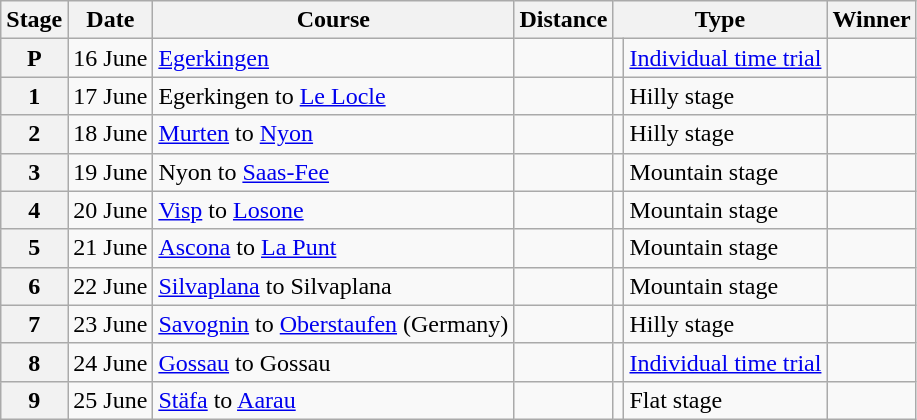<table class="wikitable">
<tr>
<th scope="col">Stage</th>
<th scope="col">Date</th>
<th scope="col">Course</th>
<th scope="col">Distance</th>
<th scope="col" colspan="2">Type</th>
<th scope="col">Winner</th>
</tr>
<tr>
<th scope="row">P</th>
<td style="text-align:right;">16 June</td>
<td><a href='#'>Egerkingen</a></td>
<td></td>
<td></td>
<td><a href='#'>Individual time trial</a></td>
<td></td>
</tr>
<tr>
<th scope="row">1</th>
<td style="text-align:right;">17 June</td>
<td>Egerkingen to <a href='#'>Le Locle</a></td>
<td></td>
<td></td>
<td>Hilly stage</td>
<td></td>
</tr>
<tr>
<th scope="row">2</th>
<td style="text-align:right;">18 June</td>
<td><a href='#'>Murten</a> to <a href='#'>Nyon</a></td>
<td></td>
<td></td>
<td>Hilly stage</td>
<td></td>
</tr>
<tr>
<th scope="row">3</th>
<td style="text-align:right;">19 June</td>
<td>Nyon to <a href='#'>Saas-Fee</a></td>
<td></td>
<td></td>
<td>Mountain stage</td>
<td></td>
</tr>
<tr>
<th scope="row">4</th>
<td style="text-align:right;">20 June</td>
<td><a href='#'>Visp</a> to <a href='#'>Losone</a></td>
<td></td>
<td></td>
<td>Mountain stage</td>
<td></td>
</tr>
<tr>
<th scope="row">5</th>
<td style="text-align:right;">21 June</td>
<td><a href='#'>Ascona</a> to <a href='#'>La Punt</a></td>
<td></td>
<td></td>
<td>Mountain stage</td>
<td></td>
</tr>
<tr>
<th scope="row">6</th>
<td style="text-align:right;">22 June</td>
<td><a href='#'>Silvaplana</a> to Silvaplana</td>
<td></td>
<td></td>
<td>Mountain stage</td>
<td></td>
</tr>
<tr>
<th scope="row">7</th>
<td style="text-align:right;">23 June</td>
<td><a href='#'>Savognin</a> to <a href='#'>Oberstaufen</a> (Germany)</td>
<td></td>
<td></td>
<td>Hilly stage</td>
<td></td>
</tr>
<tr>
<th scope="row">8</th>
<td style="text-align:right;">24 June</td>
<td><a href='#'>Gossau</a> to Gossau</td>
<td></td>
<td></td>
<td><a href='#'>Individual time trial</a></td>
<td></td>
</tr>
<tr>
<th scope="row">9</th>
<td style="text-align:right;">25 June</td>
<td><a href='#'>Stäfa</a> to <a href='#'>Aarau</a></td>
<td></td>
<td></td>
<td>Flat stage</td>
<td></td>
</tr>
</table>
